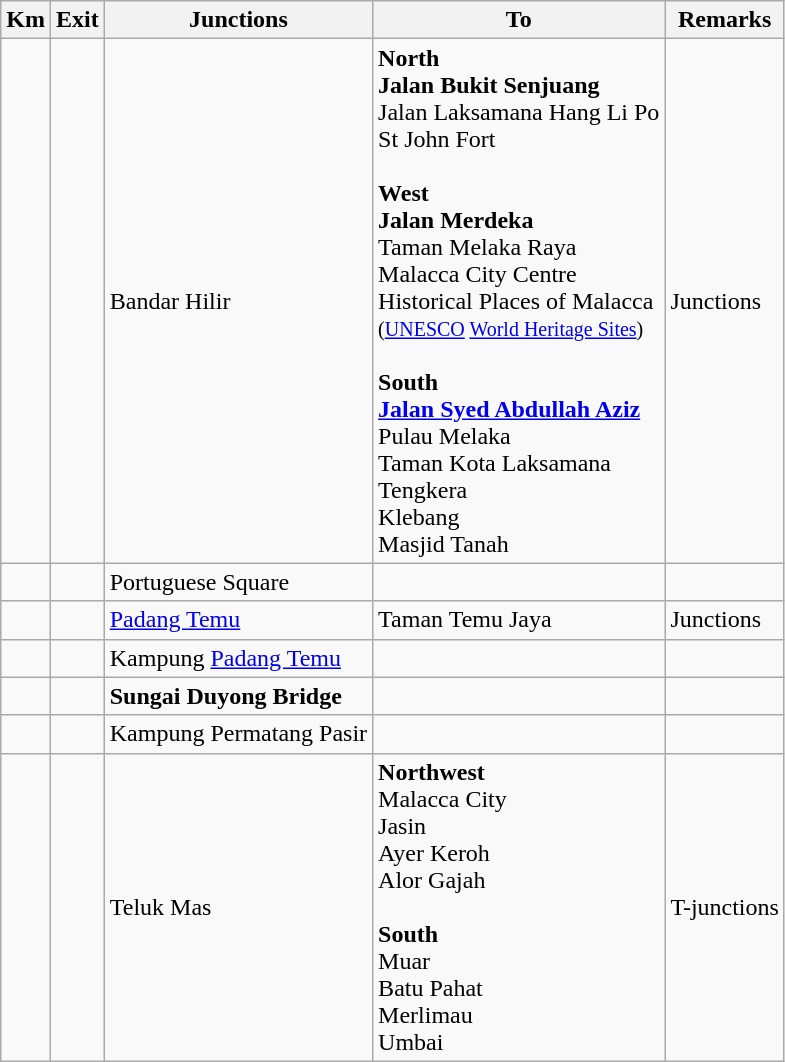<table class="wikitable">
<tr>
<th>Km</th>
<th>Exit</th>
<th>Junctions</th>
<th>To</th>
<th>Remarks</th>
</tr>
<tr>
<td></td>
<td></td>
<td>Bandar Hilir</td>
<td><strong>North</strong><br><strong>Jalan Bukit Senjuang</strong><br>Jalan Laksamana Hang Li Po<br>St John Fort<br><br><strong>West</strong><br><strong>Jalan Merdeka</strong><br>Taman Melaka Raya<br>Malacca City Centre<br>Historical Places of Malacca<br><small>(<a href='#'>UNESCO</a> <a href='#'>World Heritage Sites</a>)</small><br><br><strong>South</strong><br> <strong><a href='#'>Jalan Syed Abdullah Aziz</a></strong><br>Pulau Melaka<br>Taman Kota Laksamana<br> Tengkera<br> Klebang<br> Masjid Tanah</td>
<td>Junctions</td>
</tr>
<tr>
<td></td>
<td></td>
<td>Portuguese Square</td>
<td></td>
<td></td>
</tr>
<tr>
<td></td>
<td></td>
<td><a href='#'>Padang Temu</a></td>
<td>Taman Temu Jaya</td>
<td>Junctions</td>
</tr>
<tr>
<td></td>
<td></td>
<td>Kampung <a href='#'>Padang Temu</a></td>
<td></td>
<td></td>
</tr>
<tr>
<td></td>
<td></td>
<td><strong>Sungai Duyong Bridge</strong></td>
<td></td>
<td></td>
</tr>
<tr>
<td></td>
<td></td>
<td>Kampung Permatang Pasir</td>
<td></td>
<td></td>
</tr>
<tr>
<td></td>
<td></td>
<td>Teluk Mas</td>
<td><strong>Northwest</strong><br> Malacca City<br> Jasin<br> Ayer Keroh<br>  Alor Gajah<br><br><strong>South</strong><br> Muar<br> Batu Pahat<br> Merlimau<br> Umbai</td>
<td>T-junctions</td>
</tr>
</table>
